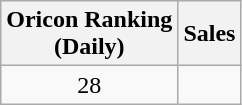<table class="wikitable">
<tr>
<th>Oricon Ranking<br>(Daily)</th>
<th>Sales</th>
</tr>
<tr>
<td align="center">28</td>
<td></td>
</tr>
</table>
